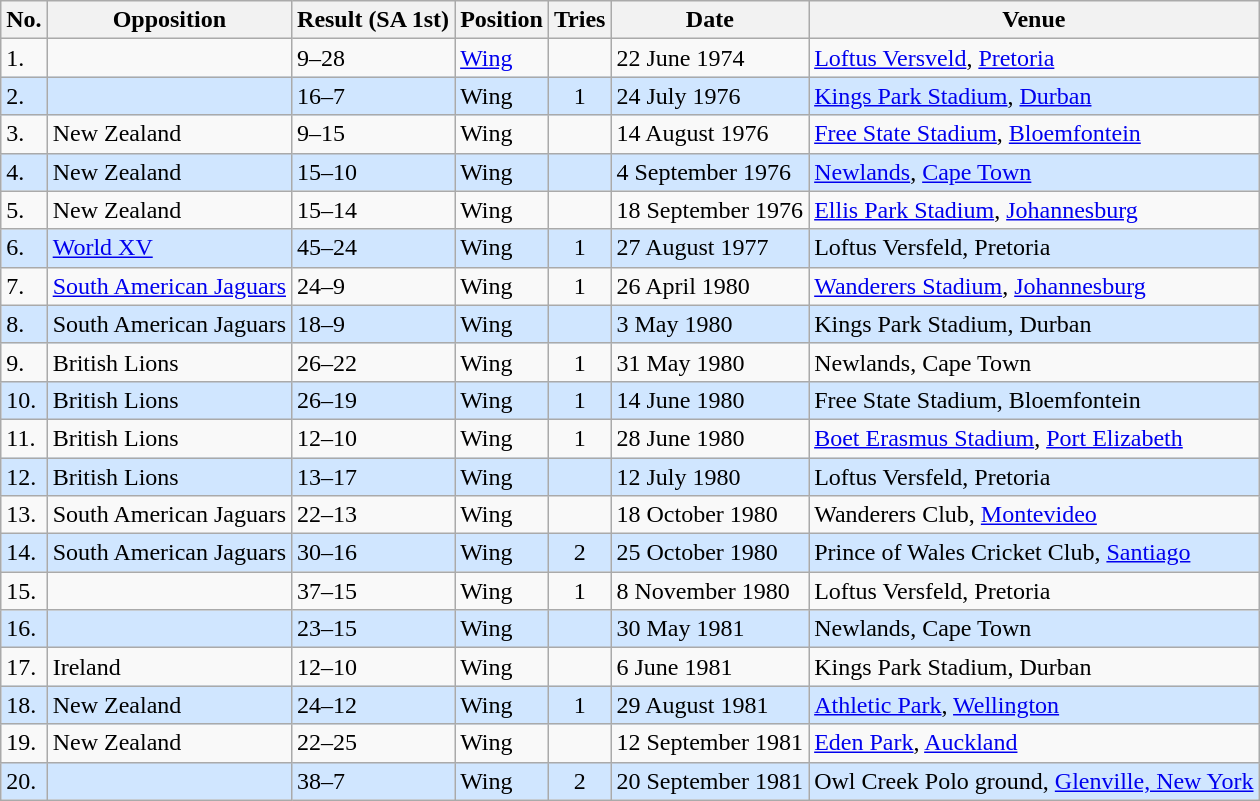<table class="wikitable sortable">
<tr>
<th>No.</th>
<th>Opposition</th>
<th>Result (SA 1st)</th>
<th>Position</th>
<th>Tries</th>
<th>Date</th>
<th>Venue</th>
</tr>
<tr>
<td>1.</td>
<td></td>
<td>9–28</td>
<td><a href='#'>Wing</a></td>
<td></td>
<td>22 June 1974</td>
<td><a href='#'>Loftus Versveld</a>, <a href='#'>Pretoria</a></td>
</tr>
<tr style="background: #D0E6FF;">
<td>2.</td>
<td></td>
<td>16–7</td>
<td>Wing</td>
<td align="center">1</td>
<td>24 July 1976</td>
<td><a href='#'>Kings Park Stadium</a>, <a href='#'>Durban</a></td>
</tr>
<tr>
<td>3.</td>
<td> New Zealand</td>
<td>9–15</td>
<td>Wing</td>
<td></td>
<td>14 August 1976</td>
<td><a href='#'>Free State Stadium</a>, <a href='#'>Bloemfontein</a></td>
</tr>
<tr style="background: #D0E6FF;">
<td>4.</td>
<td> New Zealand</td>
<td>15–10</td>
<td>Wing</td>
<td></td>
<td>4 September 1976</td>
<td><a href='#'>Newlands</a>, <a href='#'>Cape Town</a></td>
</tr>
<tr>
<td>5.</td>
<td> New Zealand</td>
<td>15–14</td>
<td>Wing</td>
<td></td>
<td>18 September 1976</td>
<td><a href='#'>Ellis Park Stadium</a>, <a href='#'>Johannesburg</a></td>
</tr>
<tr style="background: #D0E6FF;">
<td>6.</td>
<td><a href='#'>World XV</a></td>
<td>45–24</td>
<td>Wing</td>
<td align="center">1</td>
<td>27 August 1977</td>
<td>Loftus Versfeld, Pretoria</td>
</tr>
<tr>
<td>7.</td>
<td> <a href='#'>South American Jaguars</a></td>
<td>24–9</td>
<td>Wing</td>
<td align="center">1</td>
<td>26 April 1980</td>
<td><a href='#'>Wanderers Stadium</a>, <a href='#'>Johannesburg</a></td>
</tr>
<tr style="background: #D0E6FF;">
<td>8.</td>
<td> South American Jaguars</td>
<td>18–9</td>
<td>Wing</td>
<td></td>
<td>3 May 1980</td>
<td>Kings Park Stadium, Durban</td>
</tr>
<tr>
<td>9.</td>
<td> British Lions</td>
<td>26–22</td>
<td>Wing</td>
<td align="center">1</td>
<td>31 May 1980</td>
<td>Newlands, Cape Town</td>
</tr>
<tr style="background: #D0E6FF;">
<td>10.</td>
<td> British Lions</td>
<td>26–19</td>
<td>Wing</td>
<td align="center">1</td>
<td>14 June 1980</td>
<td>Free State Stadium, Bloemfontein</td>
</tr>
<tr>
<td>11.</td>
<td> British Lions</td>
<td>12–10</td>
<td>Wing</td>
<td align="center">1</td>
<td>28 June 1980</td>
<td><a href='#'>Boet Erasmus Stadium</a>, <a href='#'>Port Elizabeth</a></td>
</tr>
<tr style="background: #D0E6FF;">
<td>12.</td>
<td> British Lions</td>
<td>13–17</td>
<td>Wing</td>
<td></td>
<td>12 July 1980</td>
<td>Loftus Versfeld, Pretoria</td>
</tr>
<tr>
<td>13.</td>
<td> South American Jaguars</td>
<td>22–13</td>
<td>Wing</td>
<td></td>
<td>18 October 1980</td>
<td>Wanderers Club, <a href='#'>Montevideo</a></td>
</tr>
<tr style="background: #D0E6FF;">
<td>14.</td>
<td> South American Jaguars</td>
<td>30–16</td>
<td>Wing</td>
<td align="center">2</td>
<td>25 October 1980</td>
<td>Prince of Wales Cricket Club, <a href='#'>Santiago</a></td>
</tr>
<tr>
<td>15.</td>
<td></td>
<td>37–15</td>
<td>Wing</td>
<td align="center">1</td>
<td>8 November 1980</td>
<td>Loftus Versfeld, Pretoria</td>
</tr>
<tr style="background: #D0E6FF;">
<td>16.</td>
<td></td>
<td>23–15</td>
<td>Wing</td>
<td></td>
<td>30 May 1981</td>
<td>Newlands, Cape Town</td>
</tr>
<tr>
<td>17.</td>
<td> Ireland</td>
<td>12–10</td>
<td>Wing</td>
<td></td>
<td>6 June 1981</td>
<td>Kings Park Stadium, Durban</td>
</tr>
<tr style="background: #D0E6FF;">
<td>18.</td>
<td> New Zealand</td>
<td>24–12</td>
<td>Wing</td>
<td align="center">1</td>
<td>29 August 1981</td>
<td><a href='#'>Athletic Park</a>, <a href='#'>Wellington</a></td>
</tr>
<tr>
<td>19.</td>
<td> New Zealand</td>
<td>22–25</td>
<td>Wing</td>
<td></td>
<td>12 September 1981</td>
<td><a href='#'>Eden Park</a>, <a href='#'>Auckland</a></td>
</tr>
<tr style="background: #D0E6FF;">
<td>20.</td>
<td></td>
<td>38–7</td>
<td>Wing</td>
<td align="center">2</td>
<td>20 September 1981</td>
<td>Owl Creek Polo ground, <a href='#'>Glenville, New York</a></td>
</tr>
</table>
